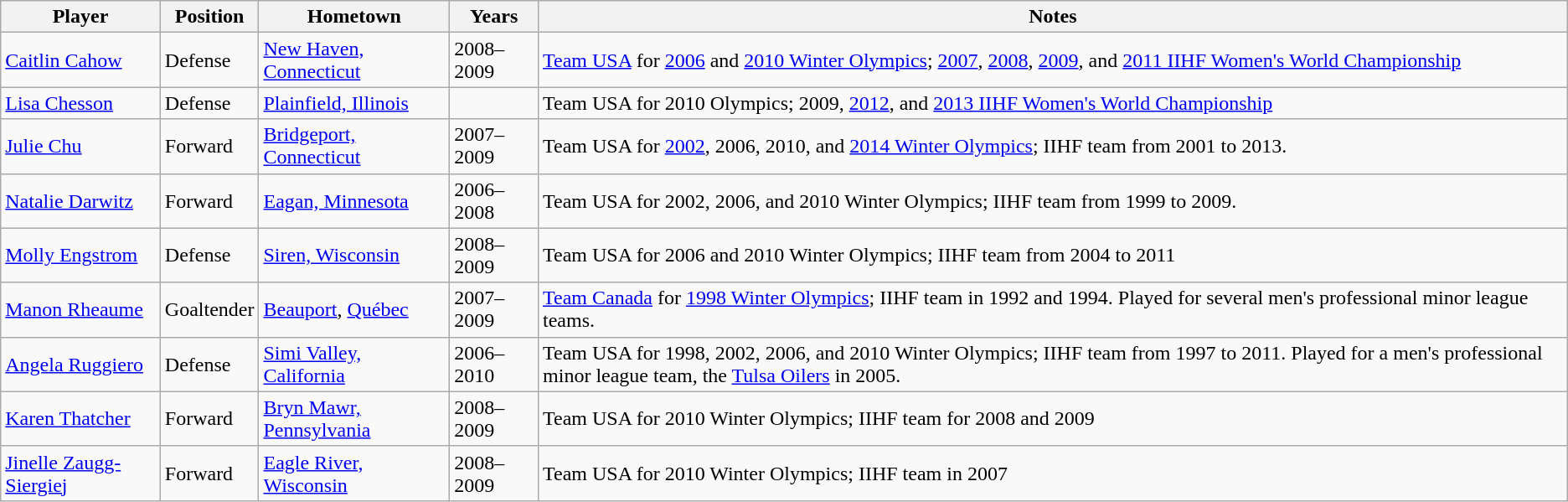<table class="wikitable">
<tr>
<th>Player</th>
<th>Position</th>
<th>Hometown</th>
<th>Years</th>
<th>Notes</th>
</tr>
<tr>
<td><a href='#'>Caitlin Cahow</a></td>
<td>Defense</td>
<td><a href='#'>New Haven, Connecticut</a></td>
<td>2008–2009</td>
<td><a href='#'>Team USA</a> for <a href='#'>2006</a> and <a href='#'>2010 Winter Olympics</a>; <a href='#'>2007</a>, <a href='#'>2008</a>, <a href='#'>2009</a>, and <a href='#'>2011 IIHF Women's World Championship</a></td>
</tr>
<tr>
<td><a href='#'>Lisa Chesson</a></td>
<td>Defense</td>
<td><a href='#'>Plainfield, Illinois</a></td>
<td></td>
<td>Team USA for 2010 Olympics; 2009, <a href='#'>2012</a>, and <a href='#'>2013 IIHF Women's World Championship</a></td>
</tr>
<tr>
<td><a href='#'>Julie Chu</a></td>
<td>Forward</td>
<td><a href='#'>Bridgeport, Connecticut</a></td>
<td>2007–2009</td>
<td>Team USA for <a href='#'>2002</a>, 2006, 2010, and <a href='#'>2014 Winter Olympics</a>; IIHF team from 2001 to 2013.</td>
</tr>
<tr>
<td><a href='#'>Natalie Darwitz</a></td>
<td>Forward</td>
<td><a href='#'>Eagan, Minnesota</a></td>
<td>2006–2008</td>
<td>Team USA for 2002, 2006, and 2010 Winter Olympics; IIHF team from 1999 to 2009.</td>
</tr>
<tr>
<td><a href='#'>Molly Engstrom</a></td>
<td>Defense</td>
<td><a href='#'>Siren, Wisconsin</a></td>
<td>2008–2009</td>
<td>Team USA for 2006 and 2010 Winter Olympics; IIHF team from 2004 to 2011</td>
</tr>
<tr>
<td><a href='#'>Manon Rheaume</a></td>
<td>Goaltender</td>
<td><a href='#'>Beauport</a>, <a href='#'>Québec</a></td>
<td>2007–2009</td>
<td><a href='#'>Team Canada</a> for <a href='#'>1998 Winter Olympics</a>; IIHF team in 1992 and 1994. Played for several men's professional minor league teams.</td>
</tr>
<tr>
<td><a href='#'>Angela Ruggiero</a></td>
<td>Defense</td>
<td><a href='#'>Simi Valley, California</a></td>
<td>2006–2010</td>
<td>Team USA for 1998, 2002, 2006, and 2010 Winter Olympics; IIHF team from 1997 to 2011. Played for a men's professional minor league team, the <a href='#'>Tulsa Oilers</a> in 2005.</td>
</tr>
<tr>
<td><a href='#'>Karen Thatcher</a></td>
<td>Forward</td>
<td><a href='#'>Bryn Mawr, Pennsylvania</a></td>
<td>2008–2009</td>
<td>Team USA for 2010 Winter Olympics; IIHF team for 2008 and 2009</td>
</tr>
<tr>
<td><a href='#'>Jinelle Zaugg-Siergiej</a></td>
<td>Forward</td>
<td><a href='#'>Eagle River, Wisconsin</a></td>
<td>2008–2009</td>
<td>Team USA for 2010 Winter Olympics; IIHF team in 2007</td>
</tr>
</table>
